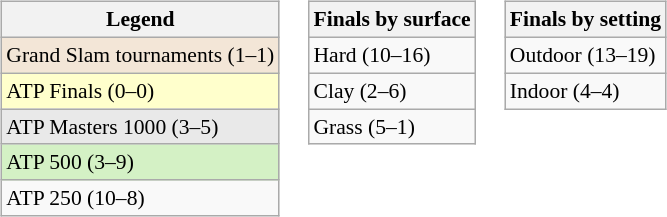<table>
<tr valign=top>
<td><br><table class=wikitable style="font-size:90%">
<tr>
<th>Legend</th>
</tr>
<tr style=background:#f3e6d7>
<td>Grand Slam tournaments (1–1)</td>
</tr>
<tr style=background:#ffffcc>
<td>ATP Finals (0–0)</td>
</tr>
<tr style=background:#e9e9e9>
<td>ATP Masters 1000 (3–5)</td>
</tr>
<tr style=background:#d4f1c5>
<td>ATP 500 (3–9)</td>
</tr>
<tr>
<td>ATP 250 (10–8)</td>
</tr>
</table>
</td>
<td><br><table class=wikitable style="font-size:90%">
<tr>
<th>Finals by surface</th>
</tr>
<tr>
<td>Hard (10–16)</td>
</tr>
<tr>
<td>Clay (2–6)</td>
</tr>
<tr>
<td>Grass (5–1)</td>
</tr>
</table>
</td>
<td><br><table class=wikitable style="font-size:90%">
<tr>
<th>Finals by setting</th>
</tr>
<tr>
<td>Outdoor (13–19)</td>
</tr>
<tr>
<td>Indoor (4–4)</td>
</tr>
</table>
</td>
</tr>
</table>
